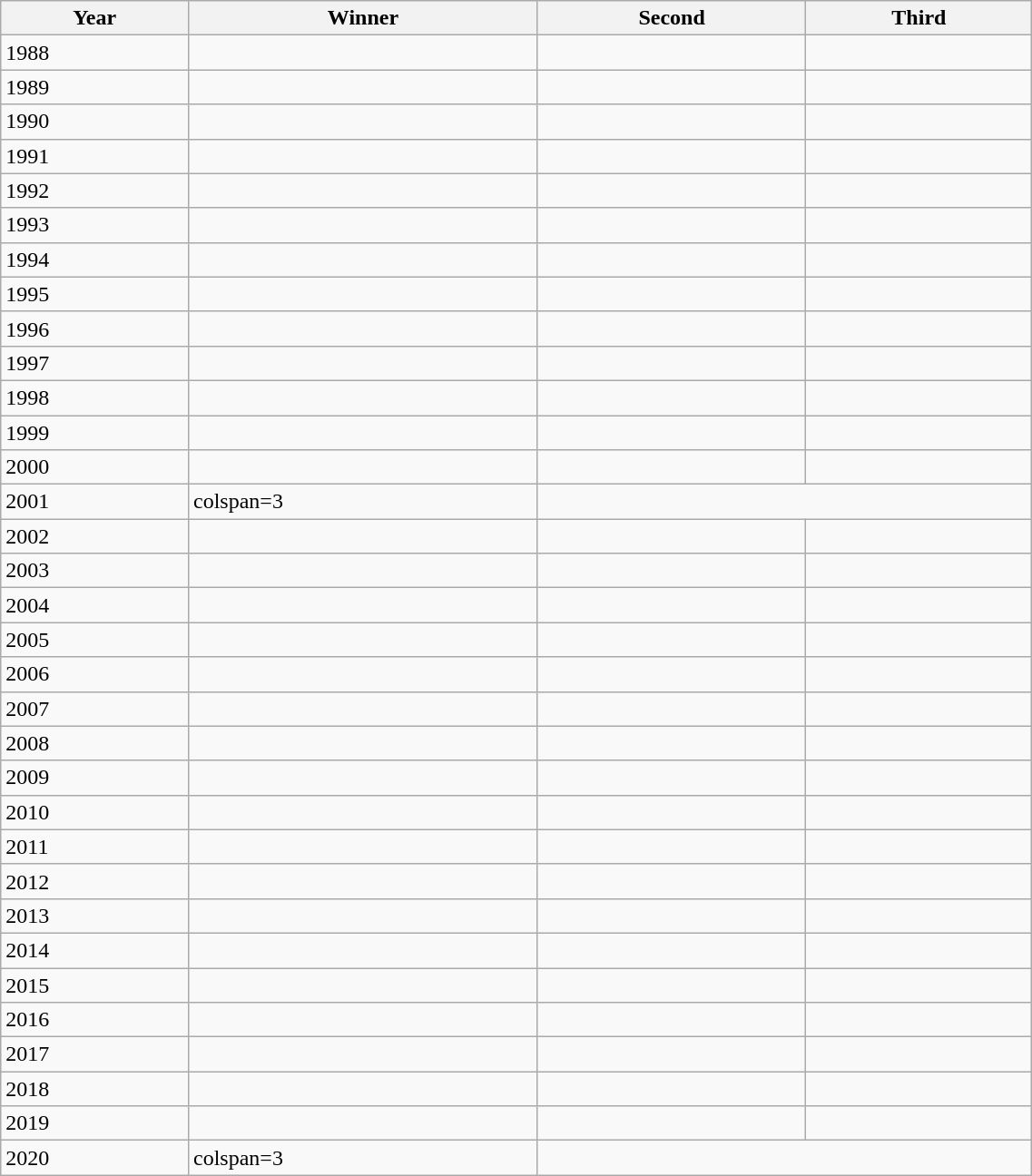<table class="wikitable" style="font-size:100%" width=60%>
<tr>
<th>Year</th>
<th>Winner</th>
<th>Second</th>
<th>Third</th>
</tr>
<tr>
<td>1988</td>
<td></td>
<td></td>
<td></td>
</tr>
<tr>
<td>1989</td>
<td></td>
<td></td>
<td></td>
</tr>
<tr>
<td>1990</td>
<td></td>
<td></td>
<td></td>
</tr>
<tr>
<td>1991</td>
<td></td>
<td></td>
<td></td>
</tr>
<tr>
<td>1992</td>
<td></td>
<td></td>
<td></td>
</tr>
<tr>
<td>1993</td>
<td></td>
<td></td>
<td></td>
</tr>
<tr>
<td>1994</td>
<td></td>
<td></td>
<td></td>
</tr>
<tr>
<td>1995</td>
<td></td>
<td></td>
<td></td>
</tr>
<tr>
<td>1996</td>
<td></td>
<td></td>
<td></td>
</tr>
<tr>
<td>1997</td>
<td></td>
<td></td>
<td></td>
</tr>
<tr>
<td>1998</td>
<td></td>
<td></td>
<td></td>
</tr>
<tr>
<td>1999</td>
<td></td>
<td></td>
<td></td>
</tr>
<tr>
<td>2000</td>
<td></td>
<td></td>
<td></td>
</tr>
<tr>
<td>2001</td>
<td>colspan=3 </td>
</tr>
<tr>
<td>2002</td>
<td></td>
<td></td>
<td></td>
</tr>
<tr>
<td>2003</td>
<td></td>
<td></td>
<td></td>
</tr>
<tr>
<td>2004</td>
<td></td>
<td></td>
<td></td>
</tr>
<tr>
<td>2005</td>
<td></td>
<td></td>
<td></td>
</tr>
<tr>
<td>2006</td>
<td></td>
<td></td>
<td></td>
</tr>
<tr>
<td>2007</td>
<td></td>
<td></td>
<td></td>
</tr>
<tr>
<td>2008</td>
<td></td>
<td></td>
<td></td>
</tr>
<tr>
<td>2009</td>
<td></td>
<td></td>
<td></td>
</tr>
<tr>
<td>2010</td>
<td></td>
<td></td>
<td></td>
</tr>
<tr>
<td>2011</td>
<td></td>
<td></td>
<td></td>
</tr>
<tr>
<td>2012</td>
<td></td>
<td></td>
<td></td>
</tr>
<tr>
<td>2013</td>
<td></td>
<td></td>
<td></td>
</tr>
<tr>
<td>2014</td>
<td></td>
<td></td>
<td></td>
</tr>
<tr>
<td>2015</td>
<td></td>
<td></td>
<td></td>
</tr>
<tr>
<td>2016</td>
<td></td>
<td></td>
<td></td>
</tr>
<tr>
<td>2017</td>
<td></td>
<td></td>
<td></td>
</tr>
<tr>
<td>2018</td>
<td></td>
<td></td>
<td></td>
</tr>
<tr>
<td>2019</td>
<td></td>
<td></td>
<td></td>
</tr>
<tr>
<td>2020</td>
<td>colspan=3 </td>
</tr>
</table>
